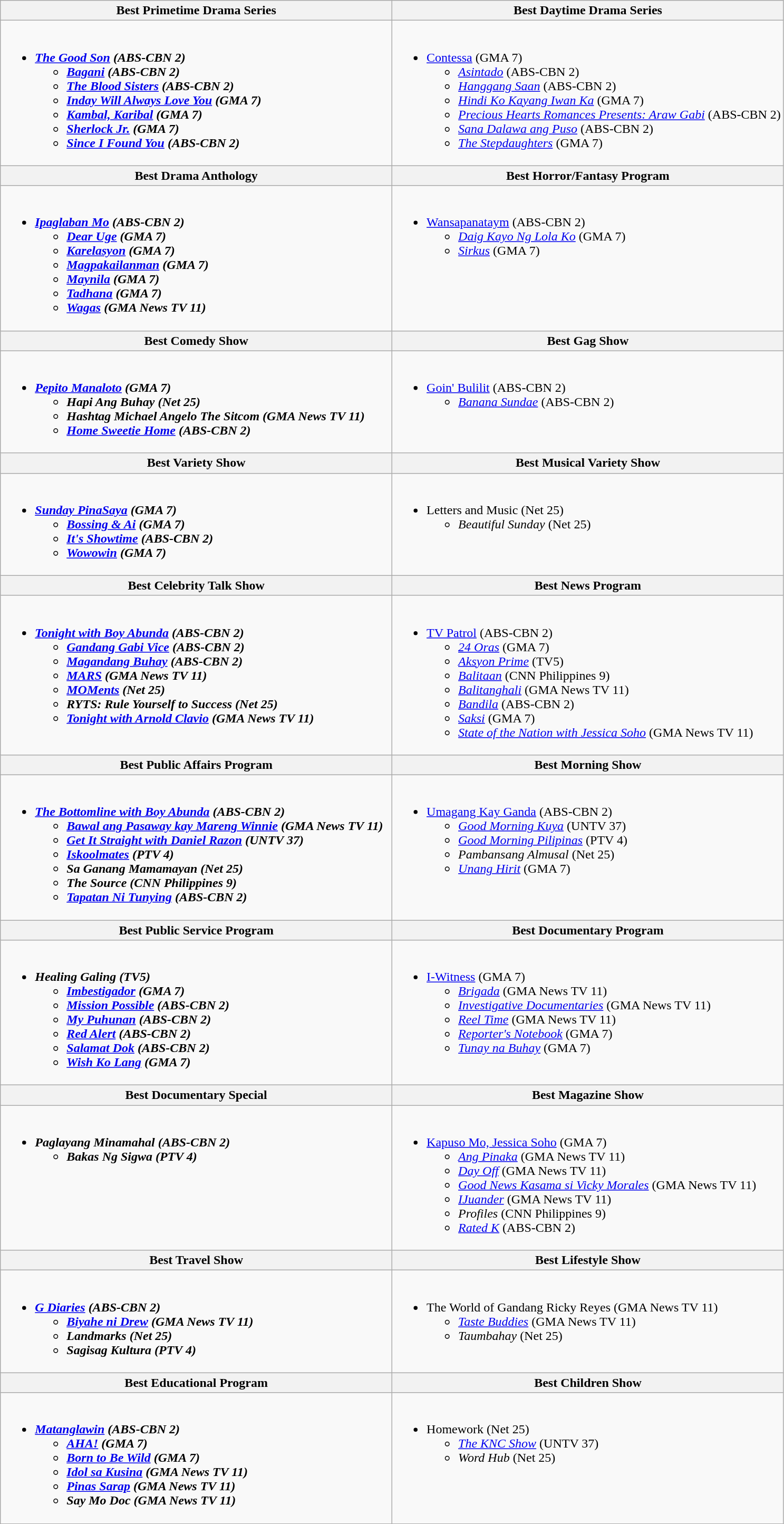<table class=wikitable>
<tr>
<th style="width:50%">Best Primetime Drama Series</th>
<th style="width:50%">Best Daytime Drama Series</th>
</tr>
<tr>
<td valign="top"><br><ul><li><strong><em><a href='#'>The Good Son</a><em> (ABS-CBN 2)<strong><ul><li></em><a href='#'>Bagani</a><em> (ABS-CBN 2)</li><li></em><a href='#'>The Blood Sisters</a><em> (ABS-CBN 2)</li><li></em><a href='#'>Inday Will Always Love You</a><em> (GMA 7)</li><li></em><a href='#'>Kambal, Karibal</a><em> (GMA 7)</li><li></em><a href='#'>Sherlock Jr.</a><em> (GMA 7)</li><li></em><a href='#'>Since I Found You</a><em> (ABS-CBN 2)</li></ul></li></ul></td>
<td valign="top"><br><ul><li></em></strong><a href='#'>Contessa</a></em> (GMA 7)</strong><ul><li><em><a href='#'>Asintado</a></em> (ABS-CBN 2)</li><li><em><a href='#'>Hanggang Saan</a></em> (ABS-CBN 2)</li><li><em><a href='#'>Hindi Ko Kayang Iwan Ka</a></em> (GMA 7)</li><li><em><a href='#'>Precious Hearts Romances Presents: Araw Gabi</a></em> (ABS-CBN 2)</li><li><em><a href='#'>Sana Dalawa ang Puso</a></em> (ABS-CBN 2)</li><li><em><a href='#'>The Stepdaughters</a></em> (GMA 7)</li></ul></li></ul></td>
</tr>
<tr>
<th style="width:50%">Best Drama Anthology</th>
<th style="width:50%">Best Horror/Fantasy Program</th>
</tr>
<tr>
<td valign="top"><br><ul><li><strong><em><a href='#'>Ipaglaban Mo</a><em> (ABS-CBN 2)<strong><ul><li></em><a href='#'>Dear Uge</a><em> (GMA 7)</li><li></em><a href='#'>Karelasyon</a><em> (GMA 7)</li><li></em><a href='#'>Magpakailanman</a><em> (GMA 7)</li><li></em><a href='#'>Maynila</a><em> (GMA 7)</li><li></em><a href='#'>Tadhana</a><em> (GMA 7)</li><li></em><a href='#'>Wagas</a><em> (GMA News TV 11)</li></ul></li></ul></td>
<td valign="top"><br><ul><li></em></strong><a href='#'>Wansapanataym</a></em> (ABS-CBN 2)</strong><ul><li><em><a href='#'>Daig Kayo Ng Lola Ko</a></em> (GMA 7)</li><li><em><a href='#'>Sirkus</a></em> (GMA 7)</li></ul></li></ul></td>
</tr>
<tr>
<th style="width:50%">Best Comedy Show</th>
<th style="width:50%">Best Gag Show</th>
</tr>
<tr>
<td valign="top"><br><ul><li><strong><em><a href='#'>Pepito Manaloto</a><em> (GMA 7)<strong><ul><li></em>Hapi Ang Buhay<em> (Net 25)</li><li></em>Hashtag Michael Angelo The Sitcom<em> (GMA News TV 11)</li><li></em><a href='#'>Home Sweetie Home</a><em> (ABS-CBN 2)</li></ul></li></ul></td>
<td valign="top"><br><ul><li></em></strong><a href='#'>Goin' Bulilit</a></em> (ABS-CBN 2)</strong><ul><li><em><a href='#'>Banana Sundae</a></em> (ABS-CBN 2)</li></ul></li></ul></td>
</tr>
<tr>
<th style="width:50%">Best Variety Show</th>
<th style="width:50%">Best Musical Variety Show</th>
</tr>
<tr>
<td valign="top"><br><ul><li><strong><em><a href='#'>Sunday PinaSaya</a><em> (GMA 7)<strong><ul><li></em><a href='#'>Bossing & Ai</a><em> (GMA 7)</li><li></em><a href='#'>It's Showtime</a><em> (ABS-CBN 2)</li><li></em><a href='#'>Wowowin</a><em> (GMA 7)</li></ul></li></ul></td>
<td valign="top"><br><ul><li></em></strong>Letters and Music</em> (Net 25)</strong><ul><li><em>Beautiful Sunday</em> (Net 25)</li></ul></li></ul></td>
</tr>
<tr>
<th style="width:50%">Best Celebrity Talk Show</th>
<th style="width:50%">Best News Program</th>
</tr>
<tr>
<td valign="top"><br><ul><li><strong><em><a href='#'>Tonight with Boy Abunda</a><em> (ABS-CBN 2)<strong><ul><li></em><a href='#'>Gandang Gabi Vice</a><em> (ABS-CBN 2)</li><li></em><a href='#'>Magandang Buhay</a><em> (ABS-CBN 2)</li><li></em><a href='#'>MARS</a><em> (GMA News TV 11)</li><li></em><a href='#'>MOMents</a><em> (Net 25)</li><li></em>RYTS: Rule Yourself to Success<em> (Net 25)</li><li></em><a href='#'>Tonight with Arnold Clavio</a><em> (GMA News TV 11)</li></ul></li></ul></td>
<td valign="top"><br><ul><li></em></strong><a href='#'>TV Patrol</a></em> (ABS-CBN 2)</strong><ul><li><em><a href='#'>24 Oras</a></em> (GMA 7)</li><li><em><a href='#'>Aksyon Prime</a></em> (TV5)</li><li><em><a href='#'>Balitaan</a></em> (CNN Philippines 9)</li><li><em><a href='#'>Balitanghali</a></em> (GMA News TV 11)</li><li><em><a href='#'>Bandila</a></em> (ABS-CBN 2)</li><li><em><a href='#'>Saksi</a></em> (GMA 7)</li><li><em><a href='#'>State of the Nation with Jessica Soho</a></em> (GMA News TV 11)</li></ul></li></ul></td>
</tr>
<tr>
<th style="width:50%">Best Public Affairs Program</th>
<th style="width:50%">Best Morning Show</th>
</tr>
<tr>
<td valign="top"><br><ul><li><strong><em><a href='#'>The Bottomline with Boy Abunda</a><em> (ABS-CBN 2)<strong><ul><li></em><a href='#'>Bawal ang Pasaway kay Mareng Winnie</a><em> (GMA News TV 11)</li><li></em><a href='#'>Get It Straight with Daniel Razon</a><em> (UNTV 37)</li><li></em><a href='#'>Iskoolmates</a><em> (PTV 4)</li><li></em>Sa Ganang Mamamayan<em> (Net 25)</li><li></em>The Source<em> (CNN Philippines 9)</li><li></em><a href='#'>Tapatan Ni Tunying</a><em> (ABS-CBN 2)</li></ul></li></ul></td>
<td valign="top"><br><ul><li></em></strong><a href='#'>Umagang Kay Ganda</a></em> (ABS-CBN 2)</strong><ul><li><em><a href='#'>Good Morning Kuya</a></em> (UNTV 37)</li><li><em><a href='#'>Good Morning Pilipinas</a></em> (PTV 4)</li><li><em>Pambansang Almusal</em> (Net 25)</li><li><em><a href='#'>Unang Hirit</a></em> (GMA 7)</li></ul></li></ul></td>
</tr>
<tr>
<th style="width:50%">Best Public Service Program</th>
<th style="width:50%">Best Documentary Program</th>
</tr>
<tr>
<td valign="top"><br><ul><li><strong><em>Healing Galing<em> (TV5)<strong><ul><li></em><a href='#'>Imbestigador</a><em> (GMA 7)</li><li></em><a href='#'>Mission Possible</a><em> (ABS-CBN 2)</li><li></em><a href='#'>My Puhunan</a><em> (ABS-CBN 2)</li><li></em><a href='#'>Red Alert</a><em> (ABS-CBN 2)</li><li></em><a href='#'>Salamat Dok</a><em> (ABS-CBN 2)</li><li></em><a href='#'>Wish Ko Lang</a><em> (GMA 7)</li></ul></li></ul></td>
<td valign="top"><br><ul><li></em></strong><a href='#'>I-Witness</a></em> (GMA 7)</strong><ul><li><em><a href='#'>Brigada</a></em> (GMA News TV 11)</li><li><em><a href='#'>Investigative Documentaries</a></em> (GMA News TV 11)</li><li><em><a href='#'>Reel Time</a></em> (GMA News TV 11)</li><li><em><a href='#'>Reporter's Notebook</a></em> (GMA 7)</li><li><em><a href='#'>Tunay na Buhay</a></em> (GMA 7)</li></ul></li></ul></td>
</tr>
<tr>
<th style="width:50%">Best Documentary Special</th>
<th style="width:50%">Best Magazine Show</th>
</tr>
<tr>
<td valign="top"><br><ul><li><strong><em>Paglayang Minamahal<em> (ABS-CBN 2)<strong><ul><li></em>Bakas Ng Sigwa<em> (PTV 4)</li></ul></li></ul></td>
<td valign="top"><br><ul><li></em></strong><a href='#'>Kapuso Mo, Jessica Soho</a></em> (GMA 7)</strong><ul><li><em><a href='#'>Ang Pinaka</a></em> (GMA News TV 11)</li><li><em><a href='#'>Day Off</a></em> (GMA News TV 11)</li><li><em><a href='#'>Good News Kasama si Vicky Morales</a></em> (GMA News TV 11)</li><li><em><a href='#'>IJuander</a></em> (GMA News TV 11)</li><li><em>Profiles</em> (CNN Philippines 9)</li><li><em><a href='#'>Rated K</a></em> (ABS-CBN 2)</li></ul></li></ul></td>
</tr>
<tr>
<th style="width:50%">Best Travel Show</th>
<th style="width:50%">Best Lifestyle Show</th>
</tr>
<tr>
<td valign="top"><br><ul><li><strong><em><a href='#'>G Diaries</a><em> (ABS-CBN 2)<strong><ul><li></em><a href='#'>Biyahe ni Drew</a><em> (GMA News TV 11)</li><li></em>Landmarks<em> (Net 25)</li><li></em>Sagisag Kultura<em> (PTV 4)</li></ul></li></ul></td>
<td valign="top"><br><ul><li></em></strong>The World of Gandang Ricky Reyes</em> (GMA News TV 11)</strong><ul><li><em><a href='#'>Taste Buddies</a></em> (GMA News TV 11)</li><li><em>Taumbahay</em> (Net 25)</li></ul></li></ul></td>
</tr>
<tr>
<th style="width:50%">Best Educational Program</th>
<th style="width:50%">Best Children Show</th>
</tr>
<tr>
<td valign="top"><br><ul><li><strong><em><a href='#'>Matanglawin</a><em> (ABS-CBN 2)<strong><ul><li></em><a href='#'>AHA!</a><em> (GMA 7)</li><li></em><a href='#'>Born to Be Wild</a><em> (GMA 7)</li><li></em><a href='#'>Idol sa Kusina</a><em> (GMA News TV 11)</li><li></em><a href='#'>Pinas Sarap</a><em> (GMA News TV 11)</li><li></em>Say Mo Doc<em> (GMA News TV 11)</li></ul></li></ul></td>
<td valign="top"><br><ul><li></em></strong>Homework</em> (Net 25)</strong><ul><li><em><a href='#'>The KNC Show</a></em> (UNTV 37)</li><li><em>Word Hub</em> (Net 25)</li></ul></li></ul></td>
</tr>
</table>
